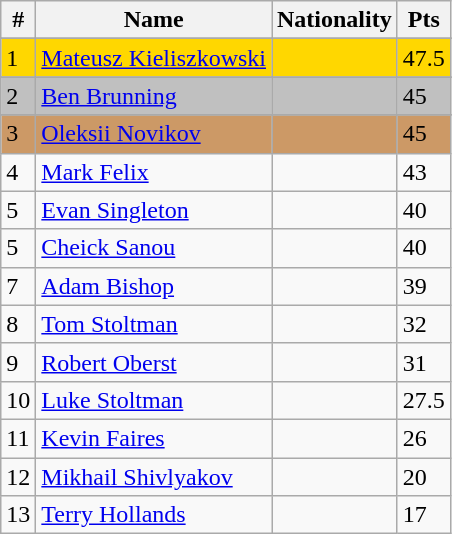<table class="wikitable">
<tr>
<th>#</th>
<th>Name</th>
<th>Nationality</th>
<th>Pts</th>
</tr>
<tr>
</tr>
<tr style="background:gold;">
<td>1</td>
<td><a href='#'>Mateusz Kieliszkowski</a></td>
<td></td>
<td>47.5</td>
</tr>
<tr>
</tr>
<tr style="background:silver;">
<td>2</td>
<td><a href='#'>Ben Brunning</a></td>
<td></td>
<td>45</td>
</tr>
<tr>
</tr>
<tr style="background:#c96;">
<td>3</td>
<td><a href='#'>Oleksii Novikov</a></td>
<td></td>
<td>45</td>
</tr>
<tr>
<td>4</td>
<td><a href='#'>Mark Felix</a></td>
<td></td>
<td>43</td>
</tr>
<tr>
<td>5</td>
<td><a href='#'>Evan Singleton</a></td>
<td></td>
<td>40</td>
</tr>
<tr>
<td>5</td>
<td><a href='#'>Cheick Sanou</a></td>
<td></td>
<td>40</td>
</tr>
<tr>
<td>7</td>
<td><a href='#'>Adam Bishop</a></td>
<td></td>
<td>39</td>
</tr>
<tr>
<td>8</td>
<td><a href='#'>Tom Stoltman</a></td>
<td></td>
<td>32</td>
</tr>
<tr>
<td>9</td>
<td><a href='#'>Robert Oberst</a></td>
<td></td>
<td>31</td>
</tr>
<tr>
<td>10</td>
<td><a href='#'>Luke Stoltman</a></td>
<td></td>
<td>27.5</td>
</tr>
<tr>
<td>11</td>
<td><a href='#'>Kevin Faires</a></td>
<td></td>
<td>26</td>
</tr>
<tr>
<td>12</td>
<td><a href='#'>Mikhail Shivlyakov</a></td>
<td></td>
<td>20</td>
</tr>
<tr>
<td>13</td>
<td><a href='#'>Terry Hollands</a></td>
<td></td>
<td>17</td>
</tr>
</table>
